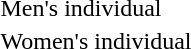<table>
<tr>
<td>Men's individual</td>
<td></td>
<td></td>
<td></td>
</tr>
<tr>
<td>Women's individual</td>
<td></td>
<td></td>
<td></td>
</tr>
</table>
